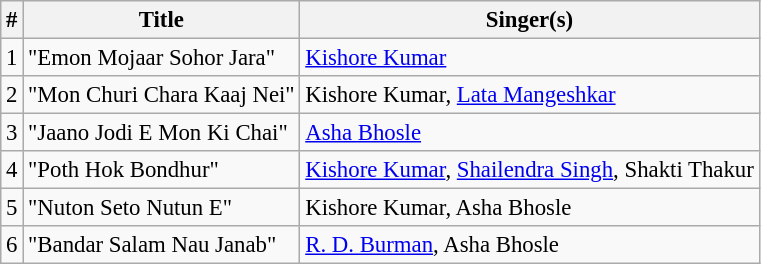<table class="wikitable" style="font-size:95%;">
<tr>
<th>#</th>
<th>Title</th>
<th>Singer(s)</th>
</tr>
<tr>
<td>1</td>
<td>"Emon Mojaar Sohor Jara"</td>
<td><a href='#'>Kishore Kumar</a></td>
</tr>
<tr>
<td>2</td>
<td>"Mon Churi Chara Kaaj Nei"</td>
<td>Kishore Kumar, <a href='#'>Lata Mangeshkar</a></td>
</tr>
<tr>
<td>3</td>
<td>"Jaano Jodi E Mon Ki Chai"</td>
<td><a href='#'>Asha Bhosle</a></td>
</tr>
<tr>
<td>4</td>
<td>"Poth Hok Bondhur"</td>
<td><a href='#'>Kishore Kumar</a>, <a href='#'>Shailendra Singh</a>, Shakti Thakur</td>
</tr>
<tr>
<td>5</td>
<td>"Nuton Seto Nutun E"</td>
<td>Kishore Kumar, Asha Bhosle</td>
</tr>
<tr>
<td>6</td>
<td>"Bandar Salam Nau Janab"</td>
<td><a href='#'>R. D. Burman</a>, Asha Bhosle</td>
</tr>
</table>
